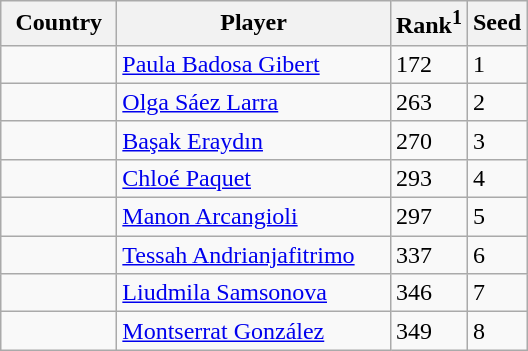<table class="sortable wikitable">
<tr>
<th width="70">Country</th>
<th width="175">Player</th>
<th>Rank<sup>1</sup></th>
<th>Seed</th>
</tr>
<tr>
<td></td>
<td><a href='#'>Paula Badosa Gibert</a></td>
<td>172</td>
<td>1</td>
</tr>
<tr>
<td></td>
<td><a href='#'>Olga Sáez Larra</a></td>
<td>263</td>
<td>2</td>
</tr>
<tr>
<td></td>
<td><a href='#'>Başak Eraydın</a></td>
<td>270</td>
<td>3</td>
</tr>
<tr>
<td></td>
<td><a href='#'>Chloé Paquet</a></td>
<td>293</td>
<td>4</td>
</tr>
<tr>
<td></td>
<td><a href='#'>Manon Arcangioli</a></td>
<td>297</td>
<td>5</td>
</tr>
<tr>
<td></td>
<td><a href='#'>Tessah Andrianjafitrimo</a></td>
<td>337</td>
<td>6</td>
</tr>
<tr>
<td></td>
<td><a href='#'>Liudmila Samsonova</a></td>
<td>346</td>
<td>7</td>
</tr>
<tr>
<td></td>
<td><a href='#'>Montserrat González</a></td>
<td>349</td>
<td>8</td>
</tr>
</table>
